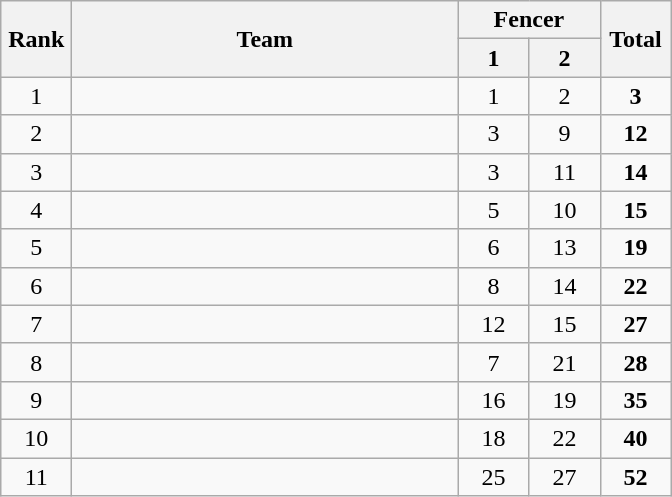<table class=wikitable style="text-align:center">
<tr>
<th rowspan=2 width=40>Rank</th>
<th rowspan=2 width=250>Team</th>
<th colspan=2>Fencer</th>
<th rowspan=2 width=40>Total</th>
</tr>
<tr>
<th width=40>1</th>
<th width=40>2</th>
</tr>
<tr>
<td>1</td>
<td align=left></td>
<td>1</td>
<td>2</td>
<td><strong>3</strong></td>
</tr>
<tr>
<td>2</td>
<td align=left></td>
<td>3</td>
<td>9</td>
<td><strong>12</strong></td>
</tr>
<tr>
<td>3</td>
<td align=left></td>
<td>3</td>
<td>11</td>
<td><strong>14</strong></td>
</tr>
<tr>
<td>4</td>
<td align=left></td>
<td>5</td>
<td>10</td>
<td><strong>15</strong></td>
</tr>
<tr>
<td>5</td>
<td align=left></td>
<td>6</td>
<td>13</td>
<td><strong>19</strong></td>
</tr>
<tr>
<td>6</td>
<td align=left></td>
<td>8</td>
<td>14</td>
<td><strong>22</strong></td>
</tr>
<tr>
<td>7</td>
<td align=left></td>
<td>12</td>
<td>15</td>
<td><strong>27</strong></td>
</tr>
<tr>
<td>8</td>
<td align=left></td>
<td>7</td>
<td>21</td>
<td><strong>28</strong></td>
</tr>
<tr>
<td>9</td>
<td align=left></td>
<td>16</td>
<td>19</td>
<td><strong>35</strong></td>
</tr>
<tr>
<td>10</td>
<td align=left></td>
<td>18</td>
<td>22</td>
<td><strong>40</strong></td>
</tr>
<tr>
<td>11</td>
<td align=left></td>
<td>25</td>
<td>27</td>
<td><strong>52</strong></td>
</tr>
</table>
